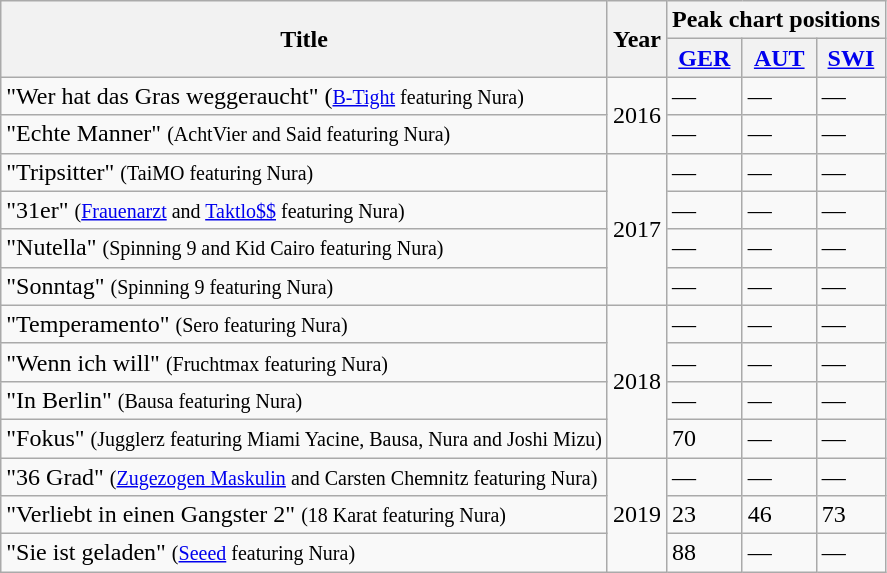<table class="wikitable">
<tr>
<th rowspan="2">Title</th>
<th rowspan="2">Year</th>
<th colspan="3">Peak chart positions</th>
</tr>
<tr>
<th><a href='#'>GER</a><br></th>
<th><a href='#'>AUT</a></th>
<th><a href='#'>SWI</a></th>
</tr>
<tr>
<td>"Wer hat das Gras weggeraucht" (<small><a href='#'>B-Tight</a> featuring Nura)</small></td>
<td rowspan="2">2016</td>
<td>—</td>
<td>—</td>
<td>—</td>
</tr>
<tr>
<td>"Echte Manner" <small>(AchtVier and Said featuring Nura)</small></td>
<td>—</td>
<td>—</td>
<td>—</td>
</tr>
<tr>
<td>"Tripsitter" <small>(TaiMO featuring Nura)</small></td>
<td rowspan="4">2017</td>
<td>—</td>
<td>—</td>
<td>—</td>
</tr>
<tr>
<td>"31er" <small>(<a href='#'>Frauenarzt</a> and <a href='#'>Taktlo$$</a> featuring Nura)</small></td>
<td>—</td>
<td>—</td>
<td>—</td>
</tr>
<tr>
<td>"Nutella" <small>(Spinning 9 and Kid Cairo featuring Nura)</small></td>
<td>—</td>
<td>—</td>
<td>—</td>
</tr>
<tr>
<td>"Sonntag" <small>(Spinning 9 featuring Nura)</small></td>
<td>—</td>
<td>—</td>
<td>—</td>
</tr>
<tr>
<td>"Temperamento" <small>(Sero featuring Nura)</small></td>
<td rowspan="4">2018</td>
<td>—</td>
<td>—</td>
<td>—</td>
</tr>
<tr>
<td>"Wenn ich will" <small>(Fruchtmax featuring Nura)</small></td>
<td>—</td>
<td>—</td>
<td>—</td>
</tr>
<tr>
<td>"In Berlin" <small>(Bausa featuring Nura)</small></td>
<td>—</td>
<td>—</td>
<td>—</td>
</tr>
<tr>
<td>"Fokus" <small>(Jugglerz featuring Miami Yacine, Bausa, Nura and Joshi Mizu)</small></td>
<td>70</td>
<td>—</td>
<td>—</td>
</tr>
<tr>
<td>"36 Grad" <small>(<a href='#'>Zugezogen Maskulin</a> and Carsten Chemnitz featuring Nura)</small></td>
<td rowspan="3">2019</td>
<td>—</td>
<td>—</td>
<td>—</td>
</tr>
<tr>
<td>"Verliebt in einen Gangster 2" <small>(18 Karat featuring Nura)</small></td>
<td>23</td>
<td>46</td>
<td>73</td>
</tr>
<tr>
<td>"Sie ist geladen" <small>(<a href='#'>Seeed</a> featuring Nura)</small></td>
<td>88</td>
<td>—</td>
<td>—</td>
</tr>
</table>
